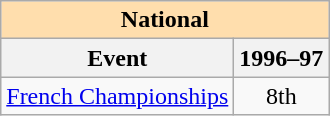<table class="wikitable" style="text-align:center">
<tr>
<th style="background-color: #ffdead; " colspan=2 align=center>National</th>
</tr>
<tr>
<th>Event</th>
<th>1996–97</th>
</tr>
<tr>
<td align=left><a href='#'>French Championships</a></td>
<td>8th</td>
</tr>
</table>
